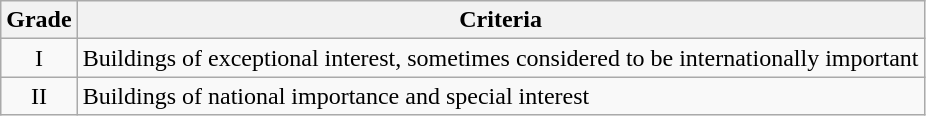<table class="wikitable">
<tr>
<th>Grade</th>
<th>Criteria</th>
</tr>
<tr>
<td align="center" >I</td>
<td>Buildings of exceptional interest, sometimes considered to be internationally important</td>
</tr>
<tr>
<td align="center" >II</td>
<td>Buildings of national importance and special interest</td>
</tr>
</table>
